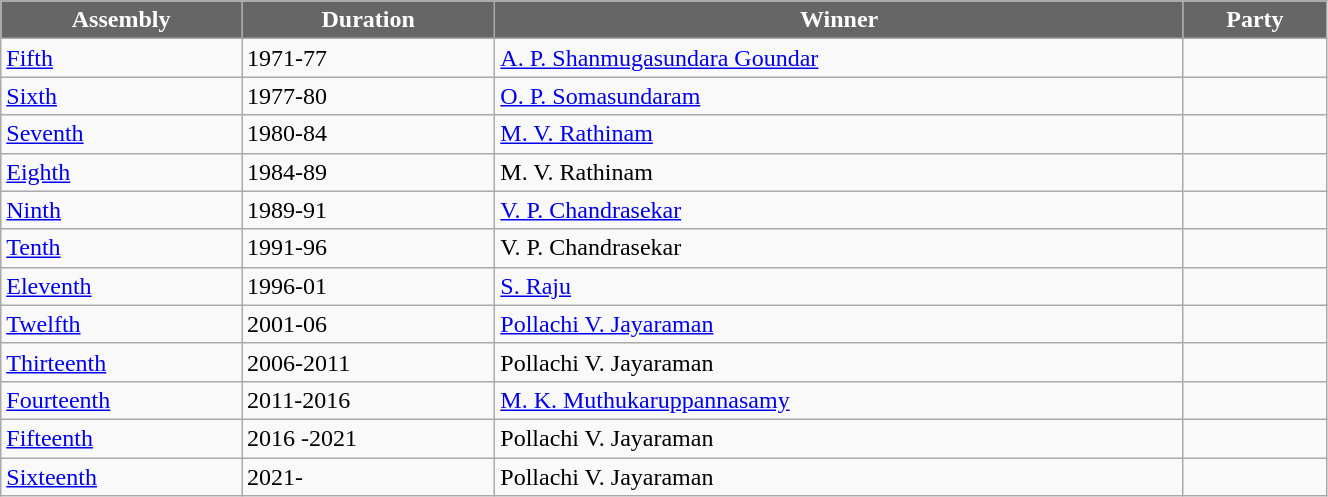<table class="wikitable" width="70%">
<tr>
<th style="background-color:#666666; color:white">Assembly</th>
<th style="background-color:#666666; color:white">Duration</th>
<th style="background-color:#666666; color:white">Winner</th>
<th style="background-color:#666666; color:white" colspan="2">Party</th>
</tr>
<tr>
<td><a href='#'>Fifth</a></td>
<td>1971-77</td>
<td><a href='#'>A. P. Shanmugasundara Goundar</a></td>
<td></td>
</tr>
<tr>
<td><a href='#'>Sixth</a></td>
<td>1977-80</td>
<td><a href='#'>O. P. Somasundaram</a></td>
<td></td>
</tr>
<tr>
<td><a href='#'>Seventh</a></td>
<td>1980-84</td>
<td><a href='#'>M. V. Rathinam</a></td>
<td></td>
</tr>
<tr>
<td><a href='#'>Eighth</a></td>
<td>1984-89</td>
<td>M. V. Rathinam</td>
<td></td>
</tr>
<tr>
<td><a href='#'>Ninth</a></td>
<td>1989-91</td>
<td><a href='#'>V. P. Chandrasekar</a></td>
<td></td>
</tr>
<tr>
<td><a href='#'>Tenth</a></td>
<td>1991-96</td>
<td>V. P. Chandrasekar</td>
<td></td>
</tr>
<tr>
<td><a href='#'>Eleventh</a></td>
<td>1996-01</td>
<td><a href='#'>S. Raju</a></td>
<td></td>
</tr>
<tr>
<td><a href='#'>Twelfth</a></td>
<td>2001-06</td>
<td><a href='#'>Pollachi V. Jayaraman</a></td>
<td></td>
</tr>
<tr>
<td><a href='#'>Thirteenth</a></td>
<td>2006-2011</td>
<td>Pollachi V. Jayaraman</td>
<td></td>
</tr>
<tr>
<td><a href='#'>Fourteenth</a></td>
<td>2011-2016</td>
<td><a href='#'>M. K. Muthukaruppannasamy</a></td>
<td></td>
</tr>
<tr>
<td><a href='#'>Fifteenth</a></td>
<td>2016 -2021</td>
<td>Pollachi V. Jayaraman</td>
<td></td>
</tr>
<tr>
<td><a href='#'>Sixteenth</a></td>
<td>2021-</td>
<td>Pollachi V. Jayaraman</td>
<td></td>
</tr>
</table>
